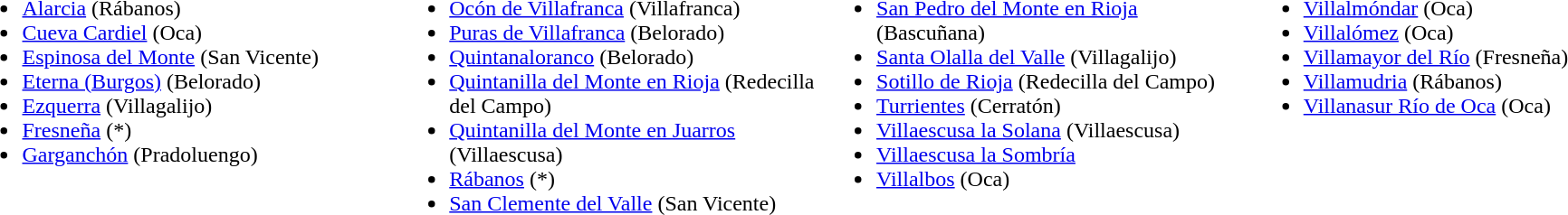<table width=100%>
<tr valign ="top">
<td width=25%><br><ul><li><a href='#'>Alarcia</a> (Rábanos)</li><li><a href='#'>Cueva Cardiel</a> (Oca)</li><li><a href='#'>Espinosa del Monte</a> (San Vicente)</li><li><a href='#'>Eterna (Burgos)</a>  (Belorado)</li><li><a href='#'>Ezquerra</a> (Villagalijo)</li><li><a href='#'>Fresneña</a> (*)</li><li><a href='#'>Garganchón</a> (Pradoluengo)</li></ul></td>
<td width=25%><br><ul><li><a href='#'>Ocón de Villafranca</a> (Villafranca)</li><li><a href='#'>Puras de Villafranca</a> (Belorado)</li><li><a href='#'>Quintanaloranco</a> (Belorado)</li><li><a href='#'>Quintanilla del Monte en Rioja</a> (Redecilla del Campo)</li><li><a href='#'>Quintanilla del Monte en Juarros</a> (Villaescusa)</li><li><a href='#'>Rábanos</a> (*)</li><li><a href='#'>San Clemente del Valle</a> (San Vicente)</li></ul></td>
<td width=25%><br><ul><li><a href='#'>San Pedro del Monte en Rioja</a> (Bascuñana)</li><li><a href='#'>Santa Olalla del Valle</a> (Villagalijo)</li><li><a href='#'>Sotillo de Rioja</a> (Redecilla del Campo)</li><li><a href='#'>Turrientes</a> (Cerratón)</li><li><a href='#'>Villaescusa la Solana</a> (Villaescusa)</li><li><a href='#'>Villaescusa la Sombría</a></li><li><a href='#'>Villalbos</a> (Oca)</li></ul></td>
<td width=25%><br><ul><li><a href='#'>Villalmóndar</a> (Oca)</li><li><a href='#'>Villalómez</a> (Oca)</li><li><a href='#'>Villamayor del Río</a> (Fresneña)</li><li><a href='#'>Villamudria</a> (Rábanos)</li><li><a href='#'>Villanasur Río de Oca</a> (Oca)</li></ul></td>
<td width=25%></td>
</tr>
</table>
